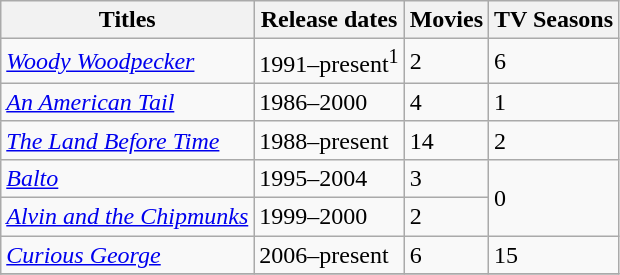<table class=wikitable sortable>
<tr>
<th>Titles</th>
<th>Release dates</th>
<th>Movies</th>
<th>TV Seasons</th>
</tr>
<tr>
<td><em><a href='#'>Woody Woodpecker</a></em></td>
<td>1991–present<sup>1</sup></td>
<td>2</td>
<td>6</td>
</tr>
<tr>
<td><em><a href='#'>An American Tail</a></em></td>
<td>1986–2000</td>
<td>4</td>
<td>1</td>
</tr>
<tr>
<td><em><a href='#'>The Land Before Time</a></em></td>
<td>1988–present</td>
<td>14</td>
<td>2</td>
</tr>
<tr>
<td><em><a href='#'>Balto</a></em></td>
<td>1995–2004</td>
<td>3</td>
<td rowspan="2">0</td>
</tr>
<tr>
<td><em><a href='#'>Alvin and the Chipmunks</a></em></td>
<td>1999–2000</td>
<td>2</td>
</tr>
<tr>
<td><em><a href='#'>Curious George</a></em></td>
<td>2006–present</td>
<td>6</td>
<td>15</td>
</tr>
<tr>
</tr>
</table>
